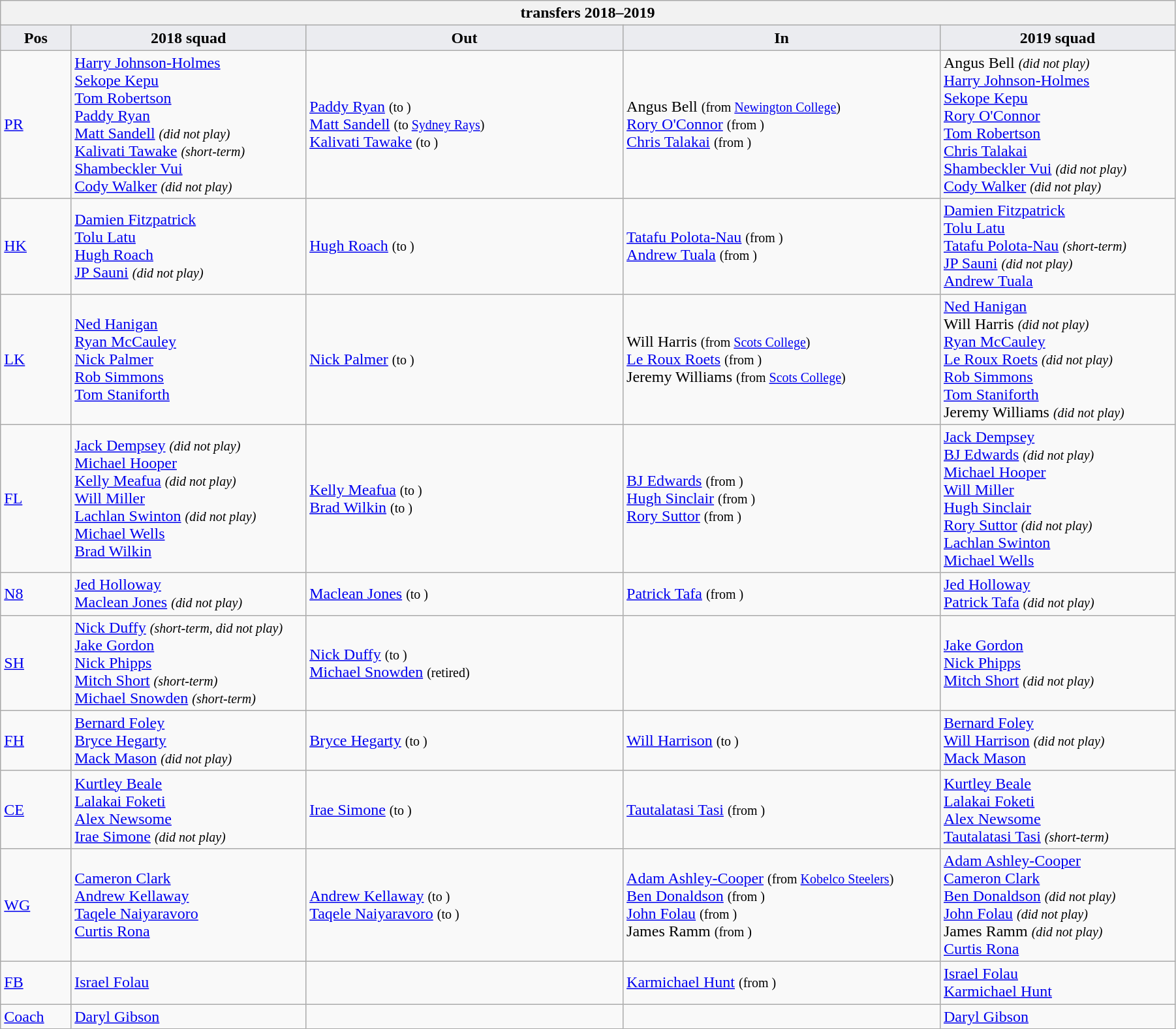<table class="wikitable" style="text-align: left; width:95%">
<tr>
<th colspan="100%"> transfers 2018–2019</th>
</tr>
<tr>
<th style="background:#ebecf0; width:6%;">Pos</th>
<th style="background:#ebecf0; width:20%;">2018 squad</th>
<th style="background:#ebecf0; width:27%;">Out</th>
<th style="background:#ebecf0; width:27%;">In</th>
<th style="background:#ebecf0; width:20%;">2019 squad</th>
</tr>
<tr>
<td><a href='#'>PR</a></td>
<td> <a href='#'>Harry Johnson-Holmes</a> <br> <a href='#'>Sekope Kepu</a> <br> <a href='#'>Tom Robertson</a> <br> <a href='#'>Paddy Ryan</a> <br> <a href='#'>Matt Sandell</a> <small><em>(did not play)</em></small> <br> <a href='#'>Kalivati Tawake</a> <small><em>(short-term)</em></small> <br> <a href='#'>Shambeckler Vui</a> <br> <a href='#'>Cody Walker</a> <small><em>(did not play)</em></small></td>
<td>  <a href='#'>Paddy Ryan</a> <small>(to )</small> <br>  <a href='#'>Matt Sandell</a> <small>(to <a href='#'>Sydney Rays</a>)</small> <br>  <a href='#'>Kalivati Tawake</a> <small>(to )</small></td>
<td>  Angus Bell <small>(from <a href='#'>Newington College</a>)</small> <br>  <a href='#'>Rory O'Connor</a> <small>(from )</small> <br>  <a href='#'>Chris Talakai</a> <small>(from )</small></td>
<td> Angus Bell <small><em>(did not play)</em></small> <br> <a href='#'>Harry Johnson-Holmes</a> <br> <a href='#'>Sekope Kepu</a> <br> <a href='#'>Rory O'Connor</a> <br> <a href='#'>Tom Robertson</a> <br> <a href='#'>Chris Talakai</a> <br> <a href='#'>Shambeckler Vui</a> <small><em>(did not play)</em></small> <br> <a href='#'>Cody Walker</a> <small><em>(did not play)</em></small></td>
</tr>
<tr>
<td><a href='#'>HK</a></td>
<td> <a href='#'>Damien Fitzpatrick</a> <br> <a href='#'>Tolu Latu</a> <br> <a href='#'>Hugh Roach</a> <br> <a href='#'>JP Sauni</a> <small><em>(did not play)</em></small></td>
<td>  <a href='#'>Hugh Roach</a> <small>(to )</small></td>
<td>  <a href='#'>Tatafu Polota-Nau</a> <small>(from )</small> <br>  <a href='#'>Andrew Tuala</a> <small>(from )</small></td>
<td> <a href='#'>Damien Fitzpatrick</a> <br> <a href='#'>Tolu Latu</a> <br> <a href='#'>Tatafu Polota-Nau</a> <small><em>(short-term)</em></small> <br> <a href='#'>JP Sauni</a> <small><em>(did not play)</em></small> <br> <a href='#'>Andrew Tuala</a></td>
</tr>
<tr>
<td><a href='#'>LK</a></td>
<td> <a href='#'>Ned Hanigan</a> <br> <a href='#'>Ryan McCauley</a> <br> <a href='#'>Nick Palmer</a> <br> <a href='#'>Rob Simmons</a> <br> <a href='#'>Tom Staniforth</a></td>
<td>  <a href='#'>Nick Palmer</a> <small>(to )</small></td>
<td>  Will Harris <small>(from <a href='#'>Scots College</a>)</small> <br>  <a href='#'>Le Roux Roets</a> <small>(from )</small> <br>  Jeremy Williams <small>(from <a href='#'>Scots College</a>)</small></td>
<td> <a href='#'>Ned Hanigan</a> <br> Will Harris <small><em>(did not play)</em></small> <br> <a href='#'>Ryan McCauley</a> <br> <a href='#'>Le Roux Roets</a> <small><em>(did not play)</em></small> <br> <a href='#'>Rob Simmons</a> <br> <a href='#'>Tom Staniforth</a> <br> Jeremy Williams <small><em>(did not play)</em></small></td>
</tr>
<tr>
<td><a href='#'>FL</a></td>
<td> <a href='#'>Jack Dempsey</a> <small><em>(did not play)</em></small> <br> <a href='#'>Michael Hooper</a> <br> <a href='#'>Kelly Meafua</a> <small><em>(did not play)</em></small> <br> <a href='#'>Will Miller</a> <br> <a href='#'>Lachlan Swinton</a> <small><em>(did not play)</em></small> <br> <a href='#'>Michael Wells</a> <br> <a href='#'>Brad Wilkin</a></td>
<td>  <a href='#'>Kelly Meafua</a> <small>(to )</small> <br>  <a href='#'>Brad Wilkin</a> <small>(to )</small></td>
<td>  <a href='#'>BJ Edwards</a> <small>(from )</small> <br>  <a href='#'>Hugh Sinclair</a> <small>(from )</small> <br>  <a href='#'>Rory Suttor</a> <small>(from )</small></td>
<td> <a href='#'>Jack Dempsey</a> <br> <a href='#'>BJ Edwards</a> <small><em>(did not play)</em></small> <br> <a href='#'>Michael Hooper</a> <br> <a href='#'>Will Miller</a> <br> <a href='#'>Hugh Sinclair</a> <br> <a href='#'>Rory Suttor</a> <small><em>(did not play)</em></small> <br> <a href='#'>Lachlan Swinton</a> <br> <a href='#'>Michael Wells</a></td>
</tr>
<tr>
<td><a href='#'>N8</a></td>
<td> <a href='#'>Jed Holloway</a> <br> <a href='#'>Maclean Jones</a> <small><em>(did not play)</em></small></td>
<td>  <a href='#'>Maclean Jones</a> <small>(to )</small></td>
<td>  <a href='#'>Patrick Tafa</a> <small>(from )</small></td>
<td> <a href='#'>Jed Holloway</a> <br> <a href='#'>Patrick Tafa</a> <small><em>(did not play)</em></small></td>
</tr>
<tr>
<td><a href='#'>SH</a></td>
<td> <a href='#'>Nick Duffy</a> <small><em>(short-term, did not play)</em></small> <br> <a href='#'>Jake Gordon</a> <br> <a href='#'>Nick Phipps</a> <br> <a href='#'>Mitch Short</a> <small><em>(short-term)</em></small> <br> <a href='#'>Michael Snowden</a> <small><em>(short-term)</em></small></td>
<td>  <a href='#'>Nick Duffy</a> <small>(to )</small> <br>  <a href='#'>Michael Snowden</a> <small>(retired)</small></td>
<td></td>
<td> <a href='#'>Jake Gordon</a> <br> <a href='#'>Nick Phipps</a> <br> <a href='#'>Mitch Short</a> <small><em>(did not play)</em></small></td>
</tr>
<tr>
<td><a href='#'>FH</a></td>
<td> <a href='#'>Bernard Foley</a> <br> <a href='#'>Bryce Hegarty</a> <br> <a href='#'>Mack Mason</a> <small><em>(did not play)</em></small></td>
<td>  <a href='#'>Bryce Hegarty</a> <small>(to )</small></td>
<td>  <a href='#'>Will Harrison</a> <small>(to )</small></td>
<td> <a href='#'>Bernard Foley</a> <br> <a href='#'>Will Harrison</a> <small><em>(did not play)</em></small> <br> <a href='#'>Mack Mason</a></td>
</tr>
<tr>
<td><a href='#'>CE</a></td>
<td> <a href='#'>Kurtley Beale</a> <br> <a href='#'>Lalakai Foketi</a> <br> <a href='#'>Alex Newsome</a> <br> <a href='#'>Irae Simone</a> <small><em>(did not play)</em></small></td>
<td>  <a href='#'>Irae Simone</a> <small>(to )</small></td>
<td>  <a href='#'>Tautalatasi Tasi</a> <small>(from )</small></td>
<td> <a href='#'>Kurtley Beale</a> <br> <a href='#'>Lalakai Foketi</a> <br> <a href='#'>Alex Newsome</a> <br> <a href='#'>Tautalatasi Tasi</a> <small><em>(short-term)</em></small></td>
</tr>
<tr>
<td><a href='#'>WG</a></td>
<td> <a href='#'>Cameron Clark</a> <br> <a href='#'>Andrew Kellaway</a> <br> <a href='#'>Taqele Naiyaravoro</a> <br> <a href='#'>Curtis Rona</a></td>
<td>  <a href='#'>Andrew Kellaway</a> <small>(to )</small> <br>  <a href='#'>Taqele Naiyaravoro</a> <small>(to )</small></td>
<td>  <a href='#'>Adam Ashley-Cooper</a> <small>(from  <a href='#'>Kobelco Steelers</a>)</small> <br>  <a href='#'>Ben Donaldson</a> <small>(from )</small> <br>  <a href='#'>John Folau</a> <small>(from )</small> <br>  James Ramm <small>(from )</small></td>
<td> <a href='#'>Adam Ashley-Cooper</a> <br> <a href='#'>Cameron Clark</a> <br> <a href='#'>Ben Donaldson</a> <small><em>(did not play)</em></small> <br> <a href='#'>John Folau</a> <small><em>(did not play)</em></small> <br> James Ramm <small><em>(did not play)</em></small> <br> <a href='#'>Curtis Rona</a></td>
</tr>
<tr>
<td><a href='#'>FB</a></td>
<td> <a href='#'>Israel Folau</a></td>
<td></td>
<td>  <a href='#'>Karmichael Hunt</a> <small>(from )</small></td>
<td> <a href='#'>Israel Folau</a> <br> <a href='#'>Karmichael Hunt</a></td>
</tr>
<tr>
<td><a href='#'>Coach</a></td>
<td> <a href='#'>Daryl Gibson</a></td>
<td></td>
<td></td>
<td> <a href='#'>Daryl Gibson</a></td>
</tr>
</table>
